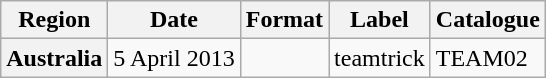<table class="wikitable plainrowheaders">
<tr>
<th scope="col">Region</th>
<th scope="col">Date</th>
<th scope="col">Format</th>
<th scope="col">Label</th>
<th scope="col">Catalogue</th>
</tr>
<tr>
<th scope="row" rowspan="2">Australia</th>
<td>5 April 2013</td>
<td></td>
<td>teamtrick</td>
<td>TEAM02</td>
</tr>
</table>
